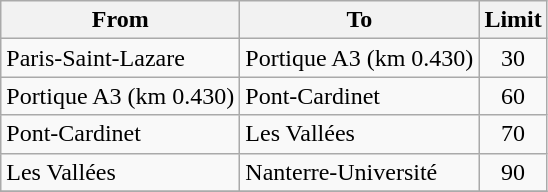<table class="wikitable">
<tr>
<th>From</th>
<th>To</th>
<th>Limit</th>
</tr>
<tr>
<td>Paris-Saint-Lazare</td>
<td>Portique A3 (km 0.430)</td>
<td align="center">30</td>
</tr>
<tr>
<td>Portique A3 (km 0.430)</td>
<td>Pont-Cardinet</td>
<td align="center">60</td>
</tr>
<tr>
<td>Pont-Cardinet</td>
<td>Les Vallées</td>
<td align="center">70</td>
</tr>
<tr>
<td>Les Vallées</td>
<td>Nanterre-Université</td>
<td align="center">90</td>
</tr>
<tr>
</tr>
</table>
